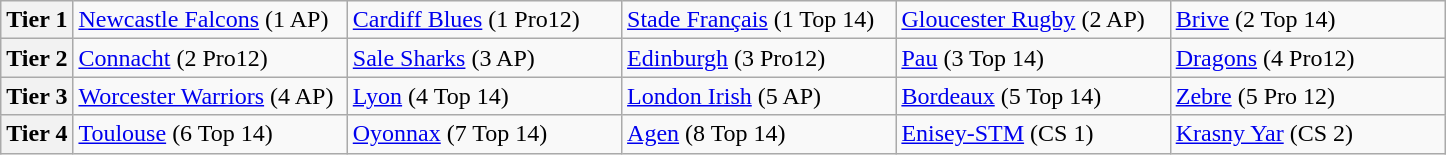<table class="wikitable">
<tr>
<th width=5%>Tier 1</th>
<td width=19%> <a href='#'>Newcastle Falcons</a> (1 AP)</td>
<td width=19%> <a href='#'>Cardiff Blues</a> (1 Pro12)</td>
<td width=19%> <a href='#'>Stade Français</a> (1 Top 14)</td>
<td width=19%> <a href='#'>Gloucester Rugby</a> (2 AP)</td>
<td width=19%> <a href='#'>Brive</a> (2 Top 14)</td>
</tr>
<tr>
<th width=5%>Tier 2</th>
<td width=19%> <a href='#'>Connacht</a> (2 Pro12)</td>
<td width=19%> <a href='#'>Sale Sharks</a> (3 AP)</td>
<td width=19%> <a href='#'>Edinburgh</a> (3 Pro12)</td>
<td width=19%> <a href='#'>Pau</a> (3 Top 14)</td>
<td width=19%> <a href='#'>Dragons</a> (4 Pro12)</td>
</tr>
<tr>
<th width=5%>Tier 3</th>
<td width=19%> <a href='#'>Worcester Warriors</a> (4 AP)</td>
<td width=19%> <a href='#'>Lyon</a> (4 Top 14)</td>
<td width=19%> <a href='#'>London Irish</a> (5 AP)</td>
<td width=19%> <a href='#'>Bordeaux</a> (5 Top 14)</td>
<td width=19%> <a href='#'>Zebre</a> (5 Pro 12)</td>
</tr>
<tr>
<th width=5%>Tier 4</th>
<td width=19%> <a href='#'>Toulouse</a> (6 Top 14)</td>
<td width=19%> <a href='#'>Oyonnax</a> (7 Top 14)</td>
<td width=19%> <a href='#'>Agen</a> (8 Top 14)</td>
<td width=19%> <a href='#'>Enisey-STM</a> (CS 1)</td>
<td width=19%> <a href='#'>Krasny Yar</a> (CS 2)</td>
</tr>
</table>
